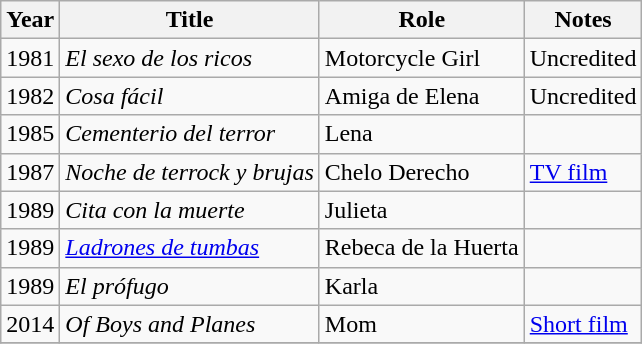<table class="wikitable sortable">
<tr>
<th>Year</th>
<th>Title</th>
<th>Role</th>
<th>Notes</th>
</tr>
<tr>
<td>1981</td>
<td><em>El sexo de los ricos</em></td>
<td>Motorcycle Girl</td>
<td>Uncredited</td>
</tr>
<tr>
<td>1982</td>
<td><em>Cosa fácil</em></td>
<td>Amiga de Elena</td>
<td>Uncredited</td>
</tr>
<tr>
<td>1985</td>
<td><em>Cementerio del terror</em></td>
<td>Lena</td>
<td></td>
</tr>
<tr>
<td>1987</td>
<td><em>Noche de terrock y brujas</em></td>
<td>Chelo Derecho</td>
<td><a href='#'>TV film</a></td>
</tr>
<tr>
<td>1989</td>
<td><em>Cita con la muerte</em></td>
<td>Julieta</td>
<td></td>
</tr>
<tr>
<td>1989</td>
<td><em><a href='#'>Ladrones de tumbas</a></em></td>
<td>Rebeca de la Huerta</td>
<td></td>
</tr>
<tr>
<td>1989</td>
<td><em>El prófugo</em></td>
<td>Karla</td>
<td></td>
</tr>
<tr>
<td>2014</td>
<td><em>Of Boys and Planes</em></td>
<td>Mom</td>
<td><a href='#'>Short film</a></td>
</tr>
<tr>
</tr>
</table>
